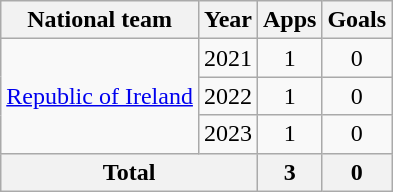<table class="wikitable" style="text-align:center">
<tr>
<th>National team</th>
<th>Year</th>
<th>Apps</th>
<th>Goals</th>
</tr>
<tr>
<td rowspan="3"><a href='#'>Republic of Ireland</a></td>
<td>2021</td>
<td>1</td>
<td>0</td>
</tr>
<tr>
<td>2022</td>
<td>1</td>
<td>0</td>
</tr>
<tr>
<td>2023</td>
<td>1</td>
<td>0</td>
</tr>
<tr>
<th colspan="2">Total</th>
<th>3</th>
<th>0</th>
</tr>
</table>
